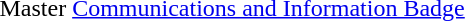<table>
<tr>
<td></td>
<td>Master <a href='#'>Communications and Information Badge</a></td>
</tr>
<tr>
</tr>
</table>
